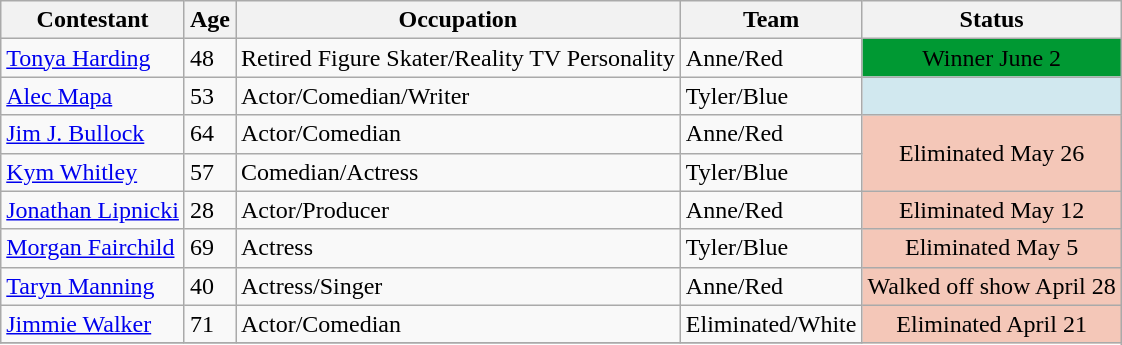<table class="wikitable"  style="border-collapse:collapse;">
<tr>
<th>Contestant</th>
<th>Age</th>
<th>Occupation</th>
<th>Team</th>
<th>Status</th>
</tr>
<tr>
<td><a href='#'>Tonya Harding</a></td>
<td>48</td>
<td>Retired Figure Skater/Reality TV Personality</td>
<td>Anne/Red</td>
<td style="background:#093; text-align:center;"><span>Winner June 2</span></td>
</tr>
<tr>
<td><a href='#'>Alec Mapa</a></td>
<td>53</td>
<td>Actor/Comedian/Writer</td>
<td>Tyler/Blue</td>
<td style="background:#d1e8ef; text-align:center;"></td>
</tr>
<tr>
<td><a href='#'>Jim J. Bullock</a></td>
<td>64</td>
<td>Actor/Comedian</td>
<td>Anne/Red</td>
<td rowspan="2" style="background:#f4c7b8; text-align:center;">Eliminated May 26</td>
</tr>
<tr>
<td><a href='#'>Kym Whitley</a></td>
<td>57</td>
<td>Comedian/Actress</td>
<td>Tyler/Blue</td>
</tr>
<tr>
<td><a href='#'>Jonathan Lipnicki</a></td>
<td>28</td>
<td>Actor/Producer</td>
<td>Anne/Red</td>
<td rowspan=1 style="background:#f4c7b8; text-align:center;">Eliminated May 12</td>
</tr>
<tr>
<td><a href='#'>Morgan Fairchild</a></td>
<td>69</td>
<td>Actress</td>
<td>Tyler/Blue</td>
<td rowspan=1 style="background:#f4c7b8; text-align:center;">Eliminated May 5</td>
</tr>
<tr>
<td><a href='#'>Taryn Manning</a></td>
<td>40</td>
<td>Actress/Singer</td>
<td>Anne/Red</td>
<td rowspan=1 style="background:#f4c7b8; text-align:center;">Walked off show April 28</td>
</tr>
<tr>
<td><a href='#'>Jimmie Walker</a></td>
<td>71</td>
<td>Actor/Comedian</td>
<td>Eliminated/White</td>
<td rowspan=2 style="background:#f4c7b8; text-align:center;">Eliminated April 21</td>
</tr>
<tr>
</tr>
</table>
